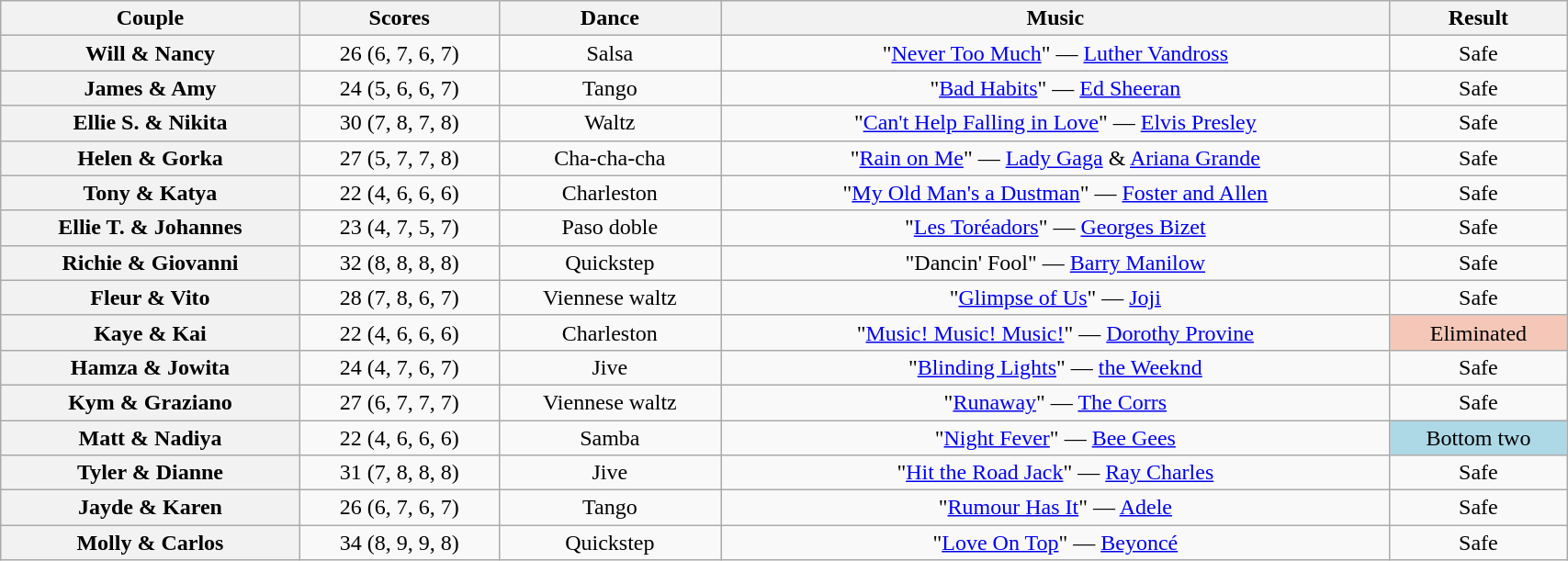<table class="wikitable sortable" style="text-align:center; width: 90%">
<tr>
<th scope="col">Couple</th>
<th scope="col">Scores</th>
<th scope="col" class="unsortable">Dance</th>
<th scope="col" class="unsortable">Music</th>
<th scope="col" class="unsortable">Result</th>
</tr>
<tr>
<th scope="row">Will & Nancy</th>
<td>26 (6, 7, 6, 7)</td>
<td>Salsa</td>
<td>"<a href='#'>Never Too Much</a>" — <a href='#'>Luther Vandross</a></td>
<td>Safe</td>
</tr>
<tr>
<th scope="row">James & Amy</th>
<td>24 (5, 6, 6, 7)</td>
<td>Tango</td>
<td>"<a href='#'>Bad Habits</a>" — <a href='#'>Ed Sheeran</a></td>
<td>Safe</td>
</tr>
<tr>
<th scope="row">Ellie S. & Nikita</th>
<td>30 (7, 8, 7, 8)</td>
<td>Waltz</td>
<td>"<a href='#'>Can't Help Falling in Love</a>" — <a href='#'>Elvis Presley</a></td>
<td>Safe</td>
</tr>
<tr>
<th scope="row">Helen & Gorka</th>
<td>27 (5, 7, 7, 8)</td>
<td>Cha-cha-cha</td>
<td>"<a href='#'>Rain on Me</a>" — <a href='#'>Lady Gaga</a> & <a href='#'>Ariana Grande</a></td>
<td>Safe</td>
</tr>
<tr>
<th scope="row">Tony & Katya</th>
<td>22 (4, 6, 6, 6)</td>
<td>Charleston</td>
<td>"<a href='#'>My Old Man's a Dustman</a>" — <a href='#'>Foster and Allen</a></td>
<td>Safe</td>
</tr>
<tr>
<th scope="row">Ellie T. & Johannes</th>
<td>23 (4, 7, 5, 7)</td>
<td>Paso doble</td>
<td>"<a href='#'>Les Toréadors</a>" — <a href='#'>Georges Bizet</a></td>
<td>Safe</td>
</tr>
<tr>
<th scope="row">Richie & Giovanni</th>
<td>32 (8, 8, 8, 8)</td>
<td>Quickstep</td>
<td>"Dancin' Fool" — <a href='#'>Barry Manilow</a></td>
<td>Safe</td>
</tr>
<tr>
<th scope="row">Fleur & Vito</th>
<td>28 (7, 8, 6, 7)</td>
<td>Viennese waltz</td>
<td>"<a href='#'>Glimpse of Us</a>" — <a href='#'>Joji</a></td>
<td>Safe</td>
</tr>
<tr>
<th scope="row">Kaye & Kai</th>
<td>22 (4, 6, 6, 6)</td>
<td>Charleston</td>
<td>"<a href='#'>Music! Music! Music!</a>" — <a href='#'>Dorothy Provine</a></td>
<td bgcolor="f4c7b8">Eliminated</td>
</tr>
<tr>
<th scope="row">Hamza & Jowita</th>
<td>24 (4, 7, 6, 7)</td>
<td>Jive</td>
<td>"<a href='#'>Blinding Lights</a>" — <a href='#'>the Weeknd</a></td>
<td>Safe</td>
</tr>
<tr>
<th scope="row">Kym & Graziano</th>
<td>27 (6, 7, 7, 7)</td>
<td>Viennese waltz</td>
<td>"<a href='#'>Runaway</a>" — <a href='#'>The Corrs</a></td>
<td>Safe</td>
</tr>
<tr>
<th scope="row">Matt & Nadiya</th>
<td>22 (4, 6, 6, 6)</td>
<td>Samba</td>
<td>"<a href='#'>Night Fever</a>" — <a href='#'>Bee Gees</a></td>
<td bgcolor="lightblue">Bottom two</td>
</tr>
<tr>
<th scope="row">Tyler & Dianne</th>
<td>31 (7, 8, 8, 8)</td>
<td>Jive</td>
<td>"<a href='#'>Hit the Road Jack</a>" — <a href='#'>Ray Charles</a></td>
<td>Safe</td>
</tr>
<tr>
<th scope="row">Jayde & Karen</th>
<td>26 (6, 7, 6, 7)</td>
<td>Tango</td>
<td>"<a href='#'>Rumour Has It</a>" — <a href='#'>Adele</a></td>
<td>Safe</td>
</tr>
<tr>
<th scope="row">Molly & Carlos</th>
<td>34 (8, 9, 9, 8)</td>
<td>Quickstep</td>
<td>"<a href='#'>Love On Top</a>" — <a href='#'>Beyoncé</a></td>
<td>Safe</td>
</tr>
</table>
